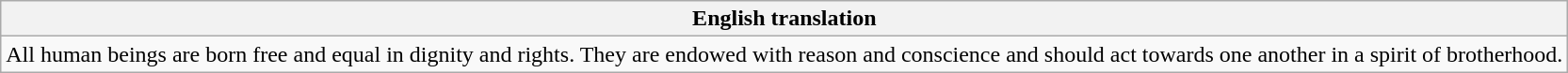<table class="wikitable">
<tr>
<th>English translation</th>
</tr>
<tr>
<td>All human beings are born free and equal in dignity and rights. They are endowed with reason and conscience and should act towards one another in a spirit of brotherhood.</td>
</tr>
</table>
